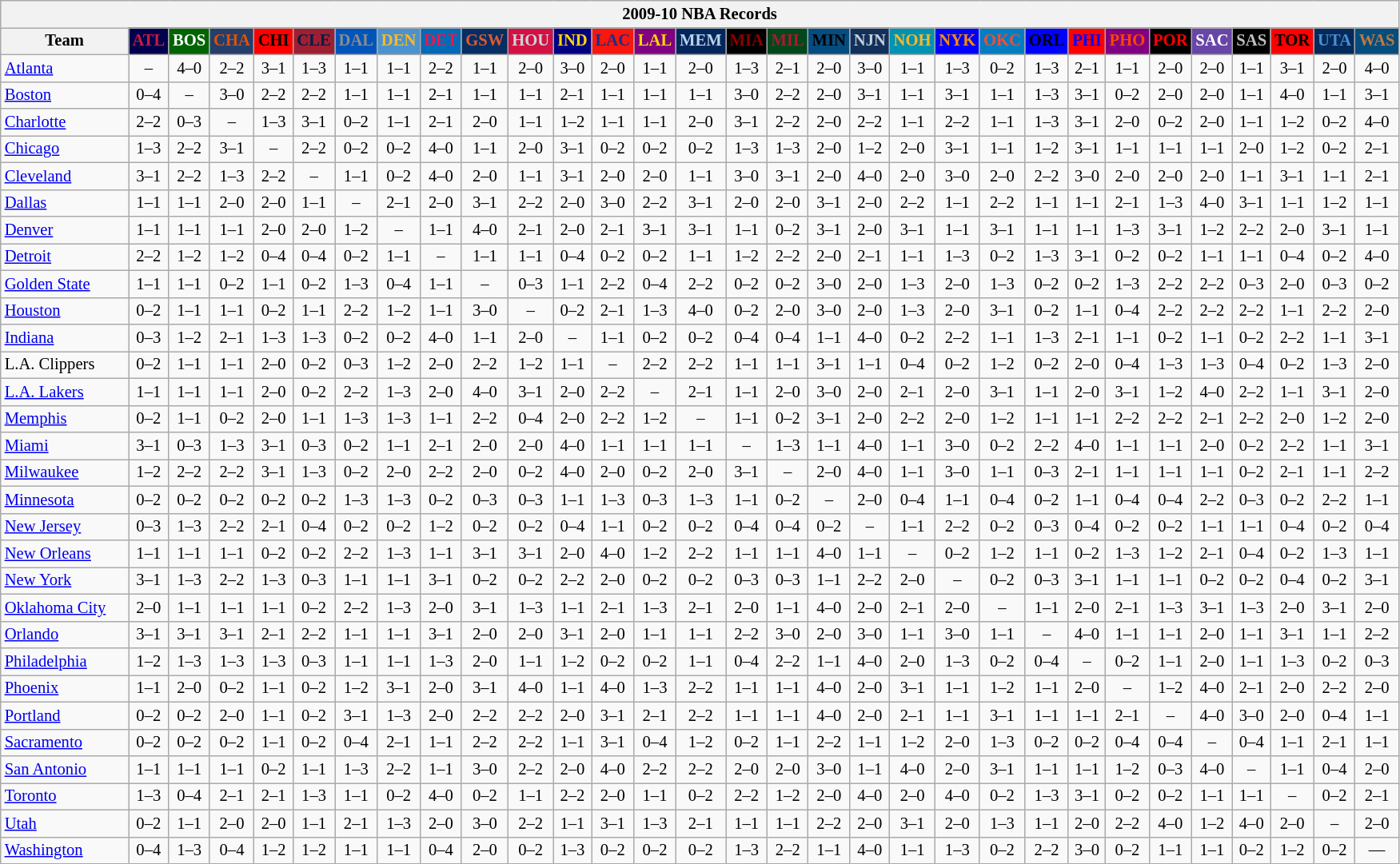<table class="wikitable mw-collapsible mw-collapsed" style="font-size:86%; text-align:center;">
<tr>
<th colspan=31>2009-10 NBA Records</th>
</tr>
<tr>
<th width=100>Team</th>
<th style="background:#00004d;color:#C41E3a;width=35">ATL</th>
<th style="background:#006400;color:#FFFFFF;width=35">BOS</th>
<th style="background:#253E6A;color:#DF5106;width=35">CHA</th>
<th style="background:#FF0000;color:#000000;width=35">CHI</th>
<th style="background:#9F1F32;color:#001D43;width=35">CLE</th>
<th style="background:#0055BA;color:#898D8F;width=35">DAL</th>
<th style="background:#4C92CC;color:#FDB827;width=35">DEN</th>
<th style="background:#006BB7;color:#ED164B;width=35">DET</th>
<th style="background:#072E63;color:#DC5A34;width=35">GSW</th>
<th style="background:#D31145;color:#CBD4D8;width=35">HOU</th>
<th style="background:#000080;color:#FFD700;width=35">IND</th>
<th style="background:#F9160D;color:#1A2E8B;width=35">LAC</th>
<th style="background:#800080;color:#FFD700;width=35">LAL</th>
<th style="background:#00265B;color:#BAD1EB;width=35">MEM</th>
<th style="background:#000000;color:#8B0000;width=35">MIA</th>
<th style="background:#00471B;color:#AC1A2F;width=35">MIL</th>
<th style="background:#044D80;color:#000000;width=35">MIN</th>
<th style="background:#12305B;color:#C4CED4;width=35">NJN</th>
<th style="background:#0093B1;color:#FDB827;width=35">NOH</th>
<th style="background:#0000FF;color:#FF8C00;width=35">NYK</th>
<th style="background:#007DC3;color:#F05033;width=35">OKC</th>
<th style="background:#0000FF;color:#000000;width=35">ORL</th>
<th style="background:#FF0000;color:#0000FF;width=35">PHI</th>
<th style="background:#800080;color:#FF4500;width=35">PHO</th>
<th style="background:#000000;color:#FF0000;width=35">POR</th>
<th style="background:#6846A8;color:#FFFFFF;width=35">SAC</th>
<th style="background:#000000;color:#C0C0C0;width=35">SAS</th>
<th style="background:#FF0000;color:#000000;width=35">TOR</th>
<th style="background:#042A5C;color:#4C8ECC;width=35">UTA</th>
<th style="background:#044D7D;color:#BC7A44;width=35">WAS</th>
</tr>
<tr>
<td style="text-align:left;"><a href='#'>Atlanta</a></td>
<td>–</td>
<td>4–0</td>
<td>2–2</td>
<td>3–1</td>
<td>1–3</td>
<td>1–1</td>
<td>1–1</td>
<td>2–2</td>
<td>1–1</td>
<td>2–0</td>
<td>3–0</td>
<td>2–0</td>
<td>1–1</td>
<td>2–0</td>
<td>1–3</td>
<td>2–1</td>
<td>2–0</td>
<td>3–0</td>
<td>1–1</td>
<td>1–3</td>
<td>0–2</td>
<td>1–3</td>
<td>2–1</td>
<td>1–1</td>
<td>2–0</td>
<td>2–0</td>
<td>1–1</td>
<td>3–1</td>
<td>2–0</td>
<td>4–0</td>
</tr>
<tr>
<td style="text-align:left;"><a href='#'>Boston</a></td>
<td>0–4</td>
<td>–</td>
<td>3–0</td>
<td>2–2</td>
<td>2–2</td>
<td>1–1</td>
<td>1–1</td>
<td>2–1</td>
<td>1–1</td>
<td>1–1</td>
<td>2–1</td>
<td>1–1</td>
<td>1–1</td>
<td>1–1</td>
<td>3–0</td>
<td>2–2</td>
<td>2–0</td>
<td>3–1</td>
<td>1–1</td>
<td>3–1</td>
<td>1–1</td>
<td>1–3</td>
<td>3–1</td>
<td>0–2</td>
<td>2–0</td>
<td>2–0</td>
<td>1–1</td>
<td>4–0</td>
<td>1–1</td>
<td>3–1</td>
</tr>
<tr>
<td style="text-align:left;"><a href='#'>Charlotte</a></td>
<td>2–2</td>
<td>0–3</td>
<td>–</td>
<td>1–3</td>
<td>3–1</td>
<td>0–2</td>
<td>1–1</td>
<td>2–1</td>
<td>2–0</td>
<td>1–1</td>
<td>1–2</td>
<td>1–1</td>
<td>1–1</td>
<td>2–0</td>
<td>3–1</td>
<td>2–2</td>
<td>2–0</td>
<td>2–2</td>
<td>1–1</td>
<td>2–2</td>
<td>1–1</td>
<td>1–3</td>
<td>3–1</td>
<td>2–0</td>
<td>0–2</td>
<td>2–0</td>
<td>1–1</td>
<td>1–2</td>
<td>0–2</td>
<td>4–0</td>
</tr>
<tr>
<td style="text-align:left;"><a href='#'>Chicago</a></td>
<td>1–3</td>
<td>2–2</td>
<td>3–1</td>
<td>–</td>
<td>2–2</td>
<td>0–2</td>
<td>0–2</td>
<td>4–0</td>
<td>1–1</td>
<td>2–0</td>
<td>3–1</td>
<td>0–2</td>
<td>0–2</td>
<td>0–2</td>
<td>1–3</td>
<td>1–3</td>
<td>2–0</td>
<td>1–2</td>
<td>2–0</td>
<td>3–1</td>
<td>1–1</td>
<td>1–2</td>
<td>3–1</td>
<td>1–1</td>
<td>1–1</td>
<td>1–1</td>
<td>2–0</td>
<td>1–2</td>
<td>0–2</td>
<td>2–1</td>
</tr>
<tr>
<td style="text-align:left;"><a href='#'>Cleveland</a></td>
<td>3–1</td>
<td>2–2</td>
<td>1–3</td>
<td>2–2</td>
<td>–</td>
<td>1–1</td>
<td>0–2</td>
<td>4–0</td>
<td>2–0</td>
<td>1–1</td>
<td>3–1</td>
<td>2–0</td>
<td>2–0</td>
<td>1–1</td>
<td>3–0</td>
<td>3–1</td>
<td>2–0</td>
<td>4–0</td>
<td>2–0</td>
<td>3–0</td>
<td>2–0</td>
<td>2–2</td>
<td>3–0</td>
<td>2–0</td>
<td>2–0</td>
<td>2–0</td>
<td>1–1</td>
<td>3–1</td>
<td>1–1</td>
<td>2–1</td>
</tr>
<tr>
<td style="text-align:left;"><a href='#'>Dallas</a></td>
<td>1–1</td>
<td>1–1</td>
<td>2–0</td>
<td>2–0</td>
<td>1–1</td>
<td>–</td>
<td>2–1</td>
<td>2–0</td>
<td>3–1</td>
<td>2–2</td>
<td>2–0</td>
<td>3–0</td>
<td>2–2</td>
<td>3–1</td>
<td>2–0</td>
<td>2–0</td>
<td>3–1</td>
<td>2–0</td>
<td>2–2</td>
<td>1–1</td>
<td>2–2</td>
<td>1–1</td>
<td>1–1</td>
<td>2–1</td>
<td>1–3</td>
<td>4–0</td>
<td>3–1</td>
<td>1–1</td>
<td>1–2</td>
<td>1–1</td>
</tr>
<tr>
<td style="text-align:left;"><a href='#'>Denver</a></td>
<td>1–1</td>
<td>1–1</td>
<td>1–1</td>
<td>2–0</td>
<td>2–0</td>
<td>1–2</td>
<td>–</td>
<td>1–1</td>
<td>4–0</td>
<td>2–1</td>
<td>2–0</td>
<td>2–1</td>
<td>3–1</td>
<td>3–1</td>
<td>1–1</td>
<td>0–2</td>
<td>3–1</td>
<td>2–0</td>
<td>3–1</td>
<td>1–1</td>
<td>3–1</td>
<td>1–1</td>
<td>1–1</td>
<td>1–3</td>
<td>3–1</td>
<td>1–2</td>
<td>2–2</td>
<td>2–0</td>
<td>3–1</td>
<td>1–1</td>
</tr>
<tr>
<td style="text-align:left;"><a href='#'>Detroit</a></td>
<td>2–2</td>
<td>1–2</td>
<td>1–2</td>
<td>0–4</td>
<td>0–4</td>
<td>0–2</td>
<td>1–1</td>
<td>–</td>
<td>1–1</td>
<td>1–1</td>
<td>0–4</td>
<td>0–2</td>
<td>0–2</td>
<td>1–1</td>
<td>1–2</td>
<td>2–2</td>
<td>2–0</td>
<td>2–1</td>
<td>1–1</td>
<td>1–3</td>
<td>0–2</td>
<td>1–3</td>
<td>3–1</td>
<td>0–2</td>
<td>0–2</td>
<td>1–1</td>
<td>1–1</td>
<td>0–4</td>
<td>0–2</td>
<td>4–0</td>
</tr>
<tr>
<td style="text-align:left;"><a href='#'>Golden State</a></td>
<td>1–1</td>
<td>1–1</td>
<td>0–2</td>
<td>1–1</td>
<td>0–2</td>
<td>1–3</td>
<td>0–4</td>
<td>1–1</td>
<td>–</td>
<td>0–3</td>
<td>1–1</td>
<td>2–2</td>
<td>0–4</td>
<td>2–2</td>
<td>0–2</td>
<td>0–2</td>
<td>3–0</td>
<td>2–0</td>
<td>1–3</td>
<td>2–0</td>
<td>1–3</td>
<td>0–2</td>
<td>0–2</td>
<td>1–3</td>
<td>2–2</td>
<td>2–2</td>
<td>0–3</td>
<td>2–0</td>
<td>0–3</td>
<td>0–2</td>
</tr>
<tr>
<td style="text-align:left;"><a href='#'>Houston</a></td>
<td>0–2</td>
<td>1–1</td>
<td>1–1</td>
<td>0–2</td>
<td>1–1</td>
<td>2–2</td>
<td>1–2</td>
<td>1–1</td>
<td>3–0</td>
<td>–</td>
<td>0–2</td>
<td>2–1</td>
<td>1–3</td>
<td>4–0</td>
<td>0–2</td>
<td>2–0</td>
<td>3–0</td>
<td>2–0</td>
<td>1–3</td>
<td>2–0</td>
<td>3–1</td>
<td>0–2</td>
<td>1–1</td>
<td>0–4</td>
<td>2–2</td>
<td>2–2</td>
<td>2–2</td>
<td>1–1</td>
<td>2–2</td>
<td>2–0</td>
</tr>
<tr>
<td style="text-align:left;"><a href='#'>Indiana</a></td>
<td>0–3</td>
<td>1–2</td>
<td>2–1</td>
<td>1–3</td>
<td>1–3</td>
<td>0–2</td>
<td>0–2</td>
<td>4–0</td>
<td>1–1</td>
<td>2–0</td>
<td>–</td>
<td>1–1</td>
<td>0–2</td>
<td>0–2</td>
<td>0–4</td>
<td>0–4</td>
<td>1–1</td>
<td>4–0</td>
<td>0–2</td>
<td>2–2</td>
<td>1–1</td>
<td>1–3</td>
<td>2–1</td>
<td>1–1</td>
<td>0–2</td>
<td>1–1</td>
<td>0–2</td>
<td>2–2</td>
<td>1–1</td>
<td>3–1</td>
</tr>
<tr>
<td style="text-align:left;">L.A. Clippers</td>
<td>0–2</td>
<td>1–1</td>
<td>1–1</td>
<td>2–0</td>
<td>0–2</td>
<td>0–3</td>
<td>1–2</td>
<td>2–0</td>
<td>2–2</td>
<td>1–2</td>
<td>1–1</td>
<td>–</td>
<td>2–2</td>
<td>2–2</td>
<td>1–1</td>
<td>1–1</td>
<td>3–1</td>
<td>1–1</td>
<td>0–4</td>
<td>0–2</td>
<td>1–2</td>
<td>0–2</td>
<td>2–0</td>
<td>0–4</td>
<td>1–3</td>
<td>1–3</td>
<td>0–4</td>
<td>0–2</td>
<td>1–3</td>
<td>2–0</td>
</tr>
<tr>
<td style="text-align:left;"><a href='#'>L.A. Lakers</a></td>
<td>1–1</td>
<td>1–1</td>
<td>1–1</td>
<td>2–0</td>
<td>0–2</td>
<td>2–2</td>
<td>1–3</td>
<td>2–0</td>
<td>4–0</td>
<td>3–1</td>
<td>2–0</td>
<td>2–2</td>
<td>–</td>
<td>2–1</td>
<td>1–1</td>
<td>2–0</td>
<td>3–0</td>
<td>2–0</td>
<td>2–1</td>
<td>2–0</td>
<td>3–1</td>
<td>1–1</td>
<td>2–0</td>
<td>3–1</td>
<td>1–2</td>
<td>4–0</td>
<td>2–2</td>
<td>1–1</td>
<td>3–1</td>
<td>2–0</td>
</tr>
<tr>
<td style="text-align:left;"><a href='#'>Memphis</a></td>
<td>0–2</td>
<td>1–1</td>
<td>0–2</td>
<td>2–0</td>
<td>1–1</td>
<td>1–3</td>
<td>1–3</td>
<td>1–1</td>
<td>2–2</td>
<td>0–4</td>
<td>2–0</td>
<td>2–2</td>
<td>1–2</td>
<td>–</td>
<td>1–1</td>
<td>0–2</td>
<td>3–1</td>
<td>2–0</td>
<td>2–2</td>
<td>2–0</td>
<td>1–2</td>
<td>1–1</td>
<td>1–1</td>
<td>2–2</td>
<td>2–2</td>
<td>2–1</td>
<td>2–2</td>
<td>2–0</td>
<td>1–2</td>
<td>2–0</td>
</tr>
<tr>
<td style="text-align:left;"><a href='#'>Miami</a></td>
<td>3–1</td>
<td>0–3</td>
<td>1–3</td>
<td>3–1</td>
<td>0–3</td>
<td>0–2</td>
<td>1–1</td>
<td>2–1</td>
<td>2–0</td>
<td>2–0</td>
<td>4–0</td>
<td>1–1</td>
<td>1–1</td>
<td>1–1</td>
<td>–</td>
<td>1–3</td>
<td>1–1</td>
<td>4–0</td>
<td>1–1</td>
<td>3–0</td>
<td>0–2</td>
<td>2–2</td>
<td>4–0</td>
<td>1–1</td>
<td>1–1</td>
<td>2–0</td>
<td>0–2</td>
<td>2–2</td>
<td>1–1</td>
<td>3–1</td>
</tr>
<tr>
<td style="text-align:left;"><a href='#'>Milwaukee</a></td>
<td>1–2</td>
<td>2–2</td>
<td>2–2</td>
<td>3–1</td>
<td>1–3</td>
<td>0–2</td>
<td>2–0</td>
<td>2–2</td>
<td>2–0</td>
<td>0–2</td>
<td>4–0</td>
<td>2–0</td>
<td>0–2</td>
<td>2–0</td>
<td>3–1</td>
<td>–</td>
<td>2–0</td>
<td>4–0</td>
<td>1–1</td>
<td>3–0</td>
<td>1–1</td>
<td>0–3</td>
<td>2–1</td>
<td>1–1</td>
<td>1–1</td>
<td>1–1</td>
<td>0–2</td>
<td>2–1</td>
<td>1–1</td>
<td>2–2</td>
</tr>
<tr>
<td style="text-align:left;"><a href='#'>Minnesota</a></td>
<td>0–2</td>
<td>0–2</td>
<td>0–2</td>
<td>0–2</td>
<td>0–2</td>
<td>1–3</td>
<td>1–3</td>
<td>0–2</td>
<td>0–3</td>
<td>0–3</td>
<td>1–1</td>
<td>1–3</td>
<td>0–3</td>
<td>1–3</td>
<td>1–1</td>
<td>0–2</td>
<td>–</td>
<td>2–0</td>
<td>0–4</td>
<td>1–1</td>
<td>0–4</td>
<td>0–2</td>
<td>1–1</td>
<td>0–4</td>
<td>0–4</td>
<td>2–2</td>
<td>0–3</td>
<td>0–2</td>
<td>2–2</td>
<td>1–1</td>
</tr>
<tr>
<td style="text-align:left;"><a href='#'>New Jersey</a></td>
<td>0–3</td>
<td>1–3</td>
<td>2–2</td>
<td>2–1</td>
<td>0–4</td>
<td>0–2</td>
<td>0–2</td>
<td>1–2</td>
<td>0–2</td>
<td>0–2</td>
<td>0–4</td>
<td>1–1</td>
<td>0–2</td>
<td>0–2</td>
<td>0–4</td>
<td>0–4</td>
<td>0–2</td>
<td>–</td>
<td>1–1</td>
<td>2–2</td>
<td>0–2</td>
<td>0–3</td>
<td>0–4</td>
<td>0–2</td>
<td>0–2</td>
<td>1–1</td>
<td>1–1</td>
<td>0–4</td>
<td>0–2</td>
<td>0–4</td>
</tr>
<tr>
<td style="text-align:left;"><a href='#'>New Orleans</a></td>
<td>1–1</td>
<td>1–1</td>
<td>1–1</td>
<td>0–2</td>
<td>0–2</td>
<td>2–2</td>
<td>1–3</td>
<td>1–1</td>
<td>3–1</td>
<td>3–1</td>
<td>2–0</td>
<td>4–0</td>
<td>1–2</td>
<td>2–2</td>
<td>1–1</td>
<td>1–1</td>
<td>4–0</td>
<td>1–1</td>
<td>–</td>
<td>0–2</td>
<td>1–2</td>
<td>1–1</td>
<td>0–2</td>
<td>1–3</td>
<td>1–2</td>
<td>2–1</td>
<td>0–4</td>
<td>0–2</td>
<td>1–3</td>
<td>1–1</td>
</tr>
<tr>
<td style="text-align:left;"><a href='#'>New York</a></td>
<td>3–1</td>
<td>1–3</td>
<td>2–2</td>
<td>1–3</td>
<td>0–3</td>
<td>1–1</td>
<td>1–1</td>
<td>3–1</td>
<td>0–2</td>
<td>0–2</td>
<td>2–2</td>
<td>2–0</td>
<td>0–2</td>
<td>0–2</td>
<td>0–3</td>
<td>0–3</td>
<td>1–1</td>
<td>2–2</td>
<td>2–0</td>
<td>–</td>
<td>0–2</td>
<td>0–3</td>
<td>3–1</td>
<td>1–1</td>
<td>1–1</td>
<td>0–2</td>
<td>0–2</td>
<td>0–4</td>
<td>0–2</td>
<td>3–1</td>
</tr>
<tr>
<td style="text-align:left;"><a href='#'>Oklahoma City</a></td>
<td>2–0</td>
<td>1–1</td>
<td>1–1</td>
<td>1–1</td>
<td>0–2</td>
<td>2–2</td>
<td>1–3</td>
<td>2–0</td>
<td>3–1</td>
<td>1–3</td>
<td>1–1</td>
<td>2–1</td>
<td>1–3</td>
<td>2–1</td>
<td>2–0</td>
<td>1–1</td>
<td>4–0</td>
<td>2–0</td>
<td>2–1</td>
<td>2–0</td>
<td>–</td>
<td>1–1</td>
<td>2–0</td>
<td>2–1</td>
<td>1–3</td>
<td>3–1</td>
<td>1–3</td>
<td>2–0</td>
<td>3–1</td>
<td>2–0</td>
</tr>
<tr>
<td style="text-align:left;"><a href='#'>Orlando</a></td>
<td>3–1</td>
<td>3–1</td>
<td>3–1</td>
<td>2–1</td>
<td>2–2</td>
<td>1–1</td>
<td>1–1</td>
<td>3–1</td>
<td>2–0</td>
<td>2–0</td>
<td>3–1</td>
<td>2–0</td>
<td>1–1</td>
<td>1–1</td>
<td>2–2</td>
<td>3–0</td>
<td>2–0</td>
<td>3–0</td>
<td>1–1</td>
<td>3–0</td>
<td>1–1</td>
<td>–</td>
<td>4–0</td>
<td>1–1</td>
<td>1–1</td>
<td>2–0</td>
<td>1–1</td>
<td>3–1</td>
<td>1–1</td>
<td>2–2</td>
</tr>
<tr>
<td style="text-align:left;"><a href='#'>Philadelphia</a></td>
<td>1–2</td>
<td>1–3</td>
<td>1–3</td>
<td>1–3</td>
<td>0–3</td>
<td>1–1</td>
<td>1–1</td>
<td>1–3</td>
<td>2–0</td>
<td>1–1</td>
<td>1–2</td>
<td>0–2</td>
<td>0–2</td>
<td>1–1</td>
<td>0–4</td>
<td>2–2</td>
<td>1–1</td>
<td>4–0</td>
<td>2–0</td>
<td>1–3</td>
<td>0–2</td>
<td>0–4</td>
<td>–</td>
<td>0–2</td>
<td>1–1</td>
<td>2–0</td>
<td>1–1</td>
<td>1–3</td>
<td>0–2</td>
<td>0–3</td>
</tr>
<tr>
<td style="text-align:left;"><a href='#'>Phoenix</a></td>
<td>1–1</td>
<td>2–0</td>
<td>0–2</td>
<td>1–1</td>
<td>0–2</td>
<td>1–2</td>
<td>3–1</td>
<td>2–0</td>
<td>3–1</td>
<td>4–0</td>
<td>1–1</td>
<td>4–0</td>
<td>1–3</td>
<td>2–2</td>
<td>1–1</td>
<td>1–1</td>
<td>4–0</td>
<td>2–0</td>
<td>3–1</td>
<td>1–1</td>
<td>1–2</td>
<td>1–1</td>
<td>2–0</td>
<td>–</td>
<td>1–2</td>
<td>4–0</td>
<td>2–1</td>
<td>2–0</td>
<td>2–2</td>
<td>2–0</td>
</tr>
<tr>
<td style="text-align:left;"><a href='#'>Portland</a></td>
<td>0–2</td>
<td>0–2</td>
<td>2–0</td>
<td>1–1</td>
<td>0–2</td>
<td>3–1</td>
<td>1–3</td>
<td>2–0</td>
<td>2–2</td>
<td>2–2</td>
<td>2–0</td>
<td>3–1</td>
<td>2–1</td>
<td>2–2</td>
<td>1–1</td>
<td>1–1</td>
<td>4–0</td>
<td>2–0</td>
<td>2–1</td>
<td>1–1</td>
<td>3–1</td>
<td>1–1</td>
<td>1–1</td>
<td>2–1</td>
<td>–</td>
<td>4–0</td>
<td>3–0</td>
<td>2–0</td>
<td>0–4</td>
<td>1–1</td>
</tr>
<tr>
<td style="text-align:left;"><a href='#'>Sacramento</a></td>
<td>0–2</td>
<td>0–2</td>
<td>0–2</td>
<td>1–1</td>
<td>0–2</td>
<td>0–4</td>
<td>2–1</td>
<td>1–1</td>
<td>2–2</td>
<td>2–2</td>
<td>1–1</td>
<td>3–1</td>
<td>0–4</td>
<td>1–2</td>
<td>0–2</td>
<td>1–1</td>
<td>2–2</td>
<td>1–1</td>
<td>1–2</td>
<td>2–0</td>
<td>1–3</td>
<td>0–2</td>
<td>0–2</td>
<td>0–4</td>
<td>0–4</td>
<td>–</td>
<td>0–4</td>
<td>1–1</td>
<td>2–1</td>
<td>1–1</td>
</tr>
<tr>
<td style="text-align:left;"><a href='#'>San Antonio</a></td>
<td>1–1</td>
<td>1–1</td>
<td>1–1</td>
<td>0–2</td>
<td>1–1</td>
<td>1–3</td>
<td>2–2</td>
<td>1–1</td>
<td>3–0</td>
<td>2–2</td>
<td>2–0</td>
<td>4–0</td>
<td>2–2</td>
<td>2–2</td>
<td>2–0</td>
<td>2–0</td>
<td>3–0</td>
<td>1–1</td>
<td>4–0</td>
<td>2–0</td>
<td>3–1</td>
<td>1–1</td>
<td>1–1</td>
<td>1–2</td>
<td>0–3</td>
<td>4–0</td>
<td>–</td>
<td>1–1</td>
<td>0–4</td>
<td>2–0</td>
</tr>
<tr>
<td style="text-align:left;"><a href='#'>Toronto</a></td>
<td>1–3</td>
<td>0–4</td>
<td>2–1</td>
<td>2–1</td>
<td>1–3</td>
<td>1–1</td>
<td>0–2</td>
<td>4–0</td>
<td>0–2</td>
<td>1–1</td>
<td>2–2</td>
<td>2–0</td>
<td>1–1</td>
<td>0–2</td>
<td>2–2</td>
<td>1–2</td>
<td>2–0</td>
<td>4–0</td>
<td>2–0</td>
<td>4–0</td>
<td>0–2</td>
<td>1–3</td>
<td>3–1</td>
<td>0–2</td>
<td>0–2</td>
<td>1–1</td>
<td>1–1</td>
<td>–</td>
<td>0–2</td>
<td>2–1</td>
</tr>
<tr>
<td style="text-align:left;"><a href='#'>Utah</a></td>
<td>0–2</td>
<td>1–1</td>
<td>2–0</td>
<td>2–0</td>
<td>1–1</td>
<td>2–1</td>
<td>1–3</td>
<td>2–0</td>
<td>3–0</td>
<td>2–2</td>
<td>1–1</td>
<td>3–1</td>
<td>1–3</td>
<td>2–1</td>
<td>1–1</td>
<td>1–1</td>
<td>2–2</td>
<td>2–0</td>
<td>3–1</td>
<td>2–0</td>
<td>1–3</td>
<td>1–1</td>
<td>2–0</td>
<td>2–2</td>
<td>4–0</td>
<td>1–2</td>
<td>4–0</td>
<td>2–0</td>
<td>–</td>
<td>2–0</td>
</tr>
<tr>
<td style="text-align:left;"><a href='#'>Washington</a></td>
<td>0–4</td>
<td>1–3</td>
<td>0–4</td>
<td>1–2</td>
<td>1–2</td>
<td>1–1</td>
<td>1–1</td>
<td>0–4</td>
<td>2–0</td>
<td>0–2</td>
<td>1–3</td>
<td>0–2</td>
<td>0–2</td>
<td>0–2</td>
<td>1–3</td>
<td>2–2</td>
<td>1–1</td>
<td>4–0</td>
<td>1–1</td>
<td>1–3</td>
<td>0–2</td>
<td>2–2</td>
<td>3–0</td>
<td>0–2</td>
<td>1–1</td>
<td>1–1</td>
<td>0–2</td>
<td>1–2</td>
<td>0–2</td>
<td>—</td>
</tr>
</table>
